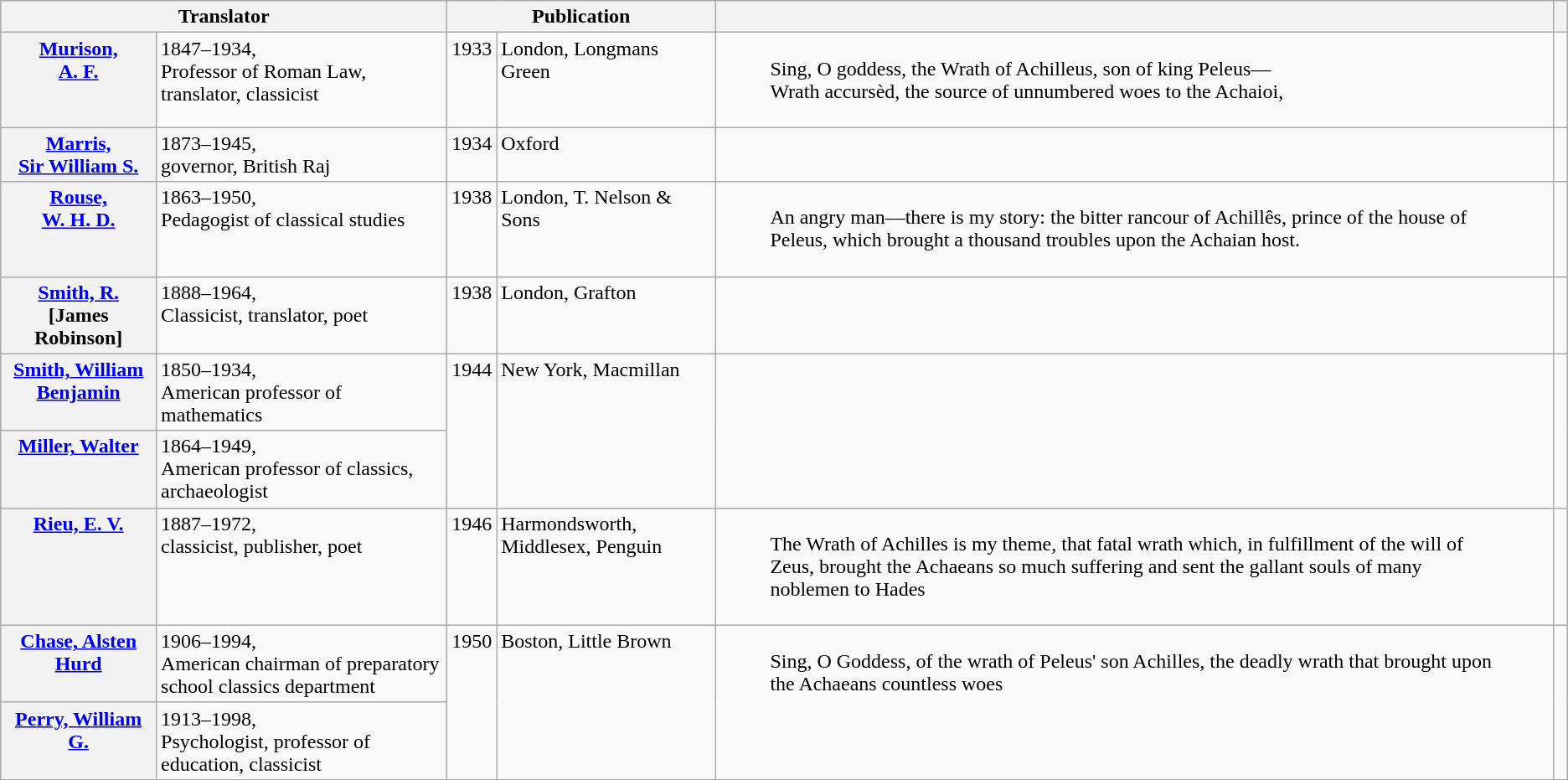<table class="wikitable" ">
<tr>
<th scope="col" colspan="2">Translator</th>
<th scope="col" colspan="2">Publication</th>
<th scope="col"></th>
<th scope="col"></th>
</tr>
<tr valign="top">
<th><a href='#'>Murison,<br>A. F.</a></th>
<td>1847–1934,<br>Professor of Roman Law, translator, classicist</td>
<td>1933</td>
<td>London, Longmans Green</td>
<td><blockquote>Sing, O goddess, the Wrath of Achilleus, son of king Peleus—<br>Wrath accursèd, the source of unnumbered woes to the Achaioi,</blockquote></td>
<td></td>
</tr>
<tr valign="top">
<th><a href='#'>Marris,<br>Sir William S.</a></th>
<td>1873–1945,<br>governor, British Raj</td>
<td>1934</td>
<td>Oxford</td>
<td> </td>
<td> </td>
</tr>
<tr valign="top">
<th><a href='#'>Rouse,<br>W. H. D.</a></th>
<td>1863–1950,<br>Pedagogist of classical studies</td>
<td>1938</td>
<td>London, T. Nelson & Sons</td>
<td><blockquote>An angry man—there is my story: the bitter rancour of Achillês, prince of the house of Peleus, which brought a thousand troubles upon the Achaian host.</blockquote></td>
<td></td>
</tr>
<tr valign="top">
<th><a href='#'>Smith, R.</a><br>[James Robinson]</th>
<td>1888–1964,<br>Classicist, translator, poet</td>
<td>1938</td>
<td>London, Grafton</td>
<td> </td>
<td> </td>
</tr>
<tr valign="top">
<th><a href='#'>Smith, William Benjamin</a></th>
<td>1850–1934,<br>American professor of mathematics</td>
<td rowspan="2">1944</td>
<td rowspan="2">New York, Macmillan</td>
<td rowspan="2"> </td>
<td rowspan="2"> </td>
</tr>
<tr valign="top">
<th><a href='#'>Miller, Walter</a></th>
<td>1864–1949,<br>American professor of classics, archaeologist</td>
</tr>
<tr valign="top">
<th><a href='#'>Rieu, E. V.</a></th>
<td>1887–1972,<br>classicist, publisher, poet</td>
<td>1946</td>
<td>Harmondsworth, Middlesex, Penguin</td>
<td><blockquote>The Wrath of Achilles is my theme, that fatal wrath which, in fulfillment of the will of Zeus, brought the Achaeans so much suffering and sent the gallant souls of many noblemen to Hades</blockquote></td>
<td> </td>
</tr>
<tr valign="top">
<th><a href='#'>Chase, Alsten Hurd</a></th>
<td>1906–1994,<br>American chairman of preparatory school classics department</td>
<td rowspan="2">1950</td>
<td rowspan="2">Boston, Little Brown</td>
<td rowspan="2"><blockquote>Sing, O Goddess, of the wrath of Peleus' son Achilles, the deadly wrath that brought upon the Achaeans countless woes</blockquote></td>
<td rowspan="2"></td>
</tr>
<tr valign="top">
<th><a href='#'>Perry, William G.</a></th>
<td>1913–1998,<br>Psychologist, professor of education, classicist</td>
</tr>
</table>
